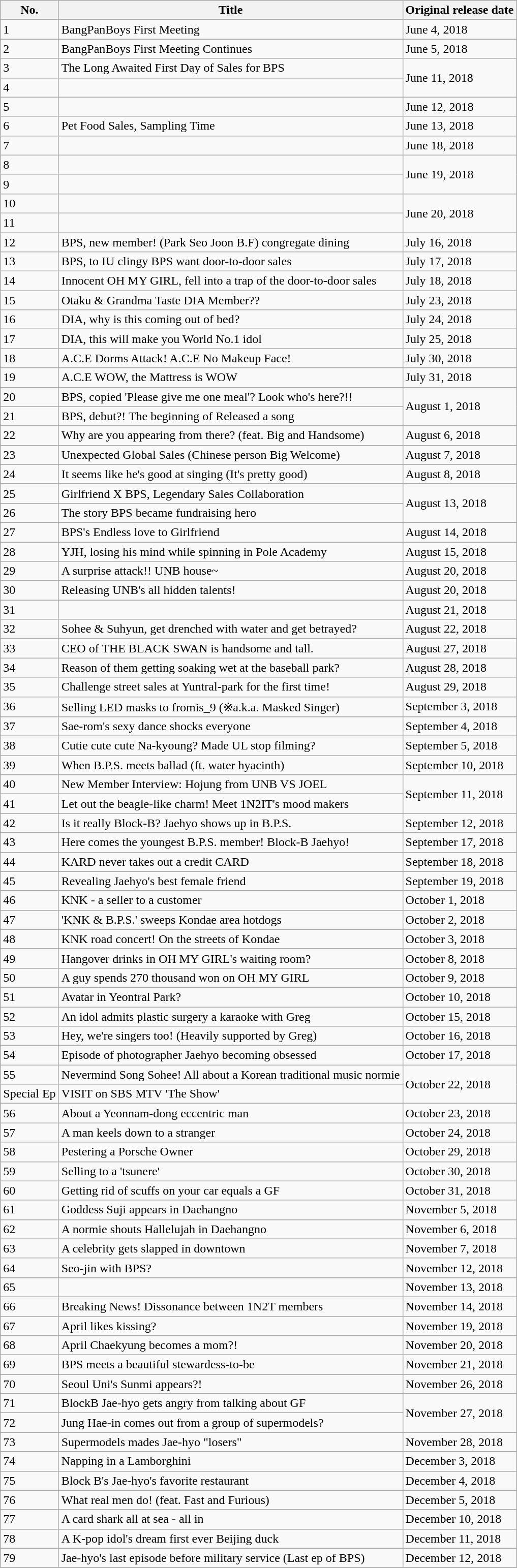<table class="wikitable">
<tr>
<th>No.</th>
<th>Title</th>
<th>Original release date</th>
</tr>
<tr>
<td>1</td>
<td>BangPanBoys First Meeting</td>
<td>June 4, 2018</td>
</tr>
<tr>
<td>2</td>
<td>BangPanBoys First Meeting Continues</td>
<td>June 5, 2018</td>
</tr>
<tr>
<td>3</td>
<td>The Long Awaited First Day of Sales for BPS</td>
<td rowspan="2">June 11, 2018</td>
</tr>
<tr>
<td>4</td>
<td></td>
</tr>
<tr>
<td>5</td>
<td></td>
<td>June 12, 2018</td>
</tr>
<tr>
<td>6</td>
<td>Pet Food Sales, Sampling Time</td>
<td>June 13, 2018</td>
</tr>
<tr>
<td>7</td>
<td></td>
<td>June 18, 2018</td>
</tr>
<tr>
<td>8</td>
<td></td>
<td rowspan="2">June 19, 2018</td>
</tr>
<tr>
<td>9</td>
<td></td>
</tr>
<tr>
<td>10</td>
<td></td>
<td rowspan="2">June 20, 2018</td>
</tr>
<tr>
<td>11</td>
<td></td>
</tr>
<tr>
<td>12</td>
<td>BPS, new member! (Park Seo Joon B.F) congregate dining</td>
<td>July 16, 2018</td>
</tr>
<tr>
<td>13</td>
<td>BPS, to IU clingy BPS want door-to-door sales</td>
<td>July 17, 2018</td>
</tr>
<tr>
<td>14</td>
<td>Innocent OH MY GIRL, fell into a trap of the door-to-door sales</td>
<td>July 18, 2018</td>
</tr>
<tr>
<td>15</td>
<td>Otaku & Grandma Taste DIA Member??</td>
<td>July 23, 2018</td>
</tr>
<tr>
<td>16</td>
<td>DIA, why is this coming out of bed?</td>
<td>July 24, 2018</td>
</tr>
<tr>
<td>17</td>
<td>DIA, this will make you World No.1 idol</td>
<td>July 25, 2018</td>
</tr>
<tr>
<td>18</td>
<td>A.C.E Dorms Attack! A.C.E No Makeup Face!</td>
<td>July 30, 2018</td>
</tr>
<tr>
<td>19</td>
<td>A.C.E WOW, the Mattress is WOW</td>
<td>July 31, 2018</td>
</tr>
<tr>
<td>20</td>
<td>BPS, copied 'Please give me one meal'? Look who's here?!!</td>
<td rowspan="2">August 1, 2018</td>
</tr>
<tr>
<td>21</td>
<td>BPS, debut?! The beginning of Released a song</td>
</tr>
<tr>
<td>22</td>
<td>Why are you appearing from there? (feat. Big and Handsome)</td>
<td>August 6, 2018</td>
</tr>
<tr>
<td>23</td>
<td>Unexpected Global Sales (Chinese person Big Welcome)</td>
<td>August 7, 2018</td>
</tr>
<tr>
<td>24</td>
<td>It seems like he's good at singing (It's pretty good)</td>
<td>August 8, 2018</td>
</tr>
<tr>
<td>25</td>
<td>Girlfriend X BPS, Legendary Sales Collaboration</td>
<td rowspan="2">August 13, 2018</td>
</tr>
<tr>
<td>26</td>
<td>The story BPS became fundraising hero</td>
</tr>
<tr>
<td>27</td>
<td>BPS's Endless love to Girlfriend</td>
<td>August 14, 2018</td>
</tr>
<tr>
<td>28</td>
<td>YJH, losing his mind while spinning in Pole Academy</td>
<td>August 15, 2018</td>
</tr>
<tr>
<td>29</td>
<td>A surprise attack!! UNB house~</td>
<td>August 20, 2018</td>
</tr>
<tr>
<td>30</td>
<td>Releasing UNB's all hidden talents!</td>
<td>August 20, 2018</td>
</tr>
<tr>
<td>31</td>
<td></td>
<td>August 21, 2018</td>
</tr>
<tr>
<td>32</td>
<td>Sohee & Suhyun, get drenched with water and get betrayed?</td>
<td>August 22, 2018</td>
</tr>
<tr>
<td>33</td>
<td>CEO of THE BLACK SWAN is handsome and tall.</td>
<td>August 27, 2018</td>
</tr>
<tr>
<td>34</td>
<td>Reason of them getting soaking wet at the baseball park?</td>
<td>August 28, 2018</td>
</tr>
<tr>
<td>35</td>
<td>Challenge street sales at Yuntral-park for the first time!</td>
<td>August 29, 2018</td>
</tr>
<tr>
<td>36</td>
<td>Selling LED masks to fromis_9 (※a.k.a. Masked Singer)</td>
<td>September 3, 2018</td>
</tr>
<tr>
<td>37</td>
<td>Sae-rom's sexy dance shocks everyone</td>
<td>September 4, 2018</td>
</tr>
<tr>
<td>38</td>
<td>Cutie cute cute Na-kyoung? Made UL stop filming?</td>
<td>September 5, 2018</td>
</tr>
<tr>
<td>39</td>
<td>When B.P.S. meets ballad (ft. water hyacinth)</td>
<td>September 10, 2018</td>
</tr>
<tr>
<td>40</td>
<td>New Member Interview: Hojung from UNB VS JOEL</td>
<td rowspan="2">September 11, 2018</td>
</tr>
<tr>
<td>41</td>
<td>Let out the beagle-like charm! Meet 1N2IT's mood makers</td>
</tr>
<tr>
<td>42</td>
<td>Is it really Block-B? Jaehyo shows up in B.P.S.</td>
<td>September 12, 2018</td>
</tr>
<tr>
<td>43</td>
<td>Here comes the youngest B.P.S. member! Block-B Jaehyo!</td>
<td>September 17, 2018</td>
</tr>
<tr>
<td>44</td>
<td>KARD never takes out a credit CARD</td>
<td>September 18, 2018</td>
</tr>
<tr>
<td>45</td>
<td>Revealing Jaehyo's best female friend</td>
<td>September 19, 2018</td>
</tr>
<tr>
<td>46</td>
<td>KNK - a seller to a customer</td>
<td>October 1, 2018</td>
</tr>
<tr>
<td>47</td>
<td>'KNK & B.P.S.' sweeps Kondae area hotdogs</td>
<td>October 2, 2018</td>
</tr>
<tr>
<td>48</td>
<td>KNK road concert! On the streets of Kondae</td>
<td>October 3, 2018</td>
</tr>
<tr>
<td>49</td>
<td>Hangover drinks in OH MY GIRL's waiting room?</td>
<td>October 8, 2018</td>
</tr>
<tr>
<td>50</td>
<td>A guy spends 270 thousand won on OH MY GIRL</td>
<td>October 9, 2018</td>
</tr>
<tr>
<td>51</td>
<td>Avatar in Yeontral Park?</td>
<td>October 10, 2018</td>
</tr>
<tr>
<td>52</td>
<td>An idol admits plastic surgery a karaoke with Greg</td>
<td>October 15, 2018</td>
</tr>
<tr>
<td>53</td>
<td>Hey, we're singers too! (Heavily supported by Greg)</td>
<td>October 16, 2018</td>
</tr>
<tr>
<td>54</td>
<td>Episode of photographer Jaehyo becoming obsessed</td>
<td>October 17, 2018</td>
</tr>
<tr>
<td>55</td>
<td>Nevermind Song Sohee! All about a Korean traditional music normie</td>
<td rowspan="2">October 22, 2018</td>
</tr>
<tr>
<td>Special Ep</td>
<td>VISIT on SBS MTV 'The Show'</td>
</tr>
<tr>
<td>56</td>
<td>About a Yeonnam-dong eccentric man</td>
<td>October 23, 2018</td>
</tr>
<tr>
<td>57</td>
<td>A man keels down to a stranger</td>
<td>October 24, 2018</td>
</tr>
<tr>
<td>58</td>
<td>Pestering a Porsche Owner</td>
<td>October 29, 2018</td>
</tr>
<tr>
<td>59</td>
<td>Selling to a 'tsunere'</td>
<td>October 30, 2018</td>
</tr>
<tr>
<td>60</td>
<td>Getting rid of scuffs on your car equals a GF</td>
<td>October 31, 2018</td>
</tr>
<tr>
<td>61</td>
<td>Goddess Suji appears in Daehangno</td>
<td>November 5, 2018</td>
</tr>
<tr>
<td>62</td>
<td>A normie shouts Hallelujah in Daehangno</td>
<td>November 6, 2018</td>
</tr>
<tr>
<td>63</td>
<td>A celebrity gets slapped in downtown</td>
<td>November 7, 2018</td>
</tr>
<tr>
<td>64</td>
<td>Seo-jin with BPS?</td>
<td>November 12, 2018</td>
</tr>
<tr>
<td>65</td>
<td></td>
<td>November 13, 2018</td>
</tr>
<tr>
<td>66</td>
<td>Breaking News! Dissonance between 1N2T members</td>
<td>November 14, 2018</td>
</tr>
<tr>
<td>67</td>
<td>April likes kissing?</td>
<td>November 19, 2018</td>
</tr>
<tr>
<td>68</td>
<td>April Chaekyung becomes a mom?!</td>
<td>November 20, 2018</td>
</tr>
<tr>
<td>69</td>
<td>BPS meets a beautiful stewardess-to-be</td>
<td>November 21, 2018</td>
</tr>
<tr>
<td>70</td>
<td>Seoul Uni's Sunmi appears?!</td>
<td>November 26, 2018</td>
</tr>
<tr>
<td>71</td>
<td>BlockB Jae-hyo gets angry from talking about GF</td>
<td rowspan="2">November 27, 2018</td>
</tr>
<tr>
<td>72</td>
<td>Jung Hae-in comes out from a group of supermodels?</td>
</tr>
<tr>
<td>73</td>
<td>Supermodels mades Jae-hyo "losers"</td>
<td>November 28, 2018</td>
</tr>
<tr>
<td>74</td>
<td>Napping in a Lamborghini</td>
<td>December 3, 2018</td>
</tr>
<tr>
<td>75</td>
<td>Block B's Jae-hyo's favorite restaurant</td>
<td>December 4, 2018</td>
</tr>
<tr>
<td>76</td>
<td>What real men do! (feat. Fast and Furious)</td>
<td>December 5, 2018</td>
</tr>
<tr>
<td>77</td>
<td>A card shark all at sea - all in</td>
<td>December 10, 2018</td>
</tr>
<tr>
<td>78</td>
<td>A K-pop idol's dream first ever Beijing duck</td>
<td>December 11, 2018</td>
</tr>
<tr>
<td>79</td>
<td>Jae-hyo's last episode before military service (Last ep of BPS)</td>
<td>December 12, 2018</td>
</tr>
<tr>
</tr>
</table>
